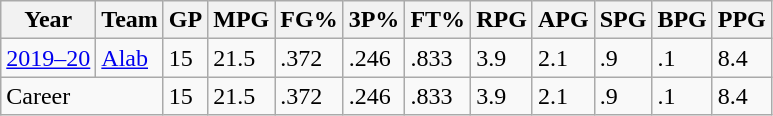<table class="wikitable sortable">
<tr>
<th>Year</th>
<th>Team</th>
<th>GP</th>
<th>MPG</th>
<th>FG%</th>
<th>3P%</th>
<th>FT%</th>
<th>RPG</th>
<th>APG</th>
<th>SPG</th>
<th>BPG</th>
<th>PPG</th>
</tr>
<tr>
<td><a href='#'>2019–20</a></td>
<td><a href='#'>Alab</a></td>
<td>15</td>
<td>21.5</td>
<td>.372</td>
<td>.246</td>
<td>.833</td>
<td>3.9</td>
<td>2.1</td>
<td>.9</td>
<td>.1</td>
<td>8.4</td>
</tr>
<tr>
<td colspan="2">Career</td>
<td>15</td>
<td>21.5</td>
<td>.372</td>
<td>.246</td>
<td>.833</td>
<td>3.9</td>
<td>2.1</td>
<td>.9</td>
<td>.1</td>
<td>8.4</td>
</tr>
</table>
